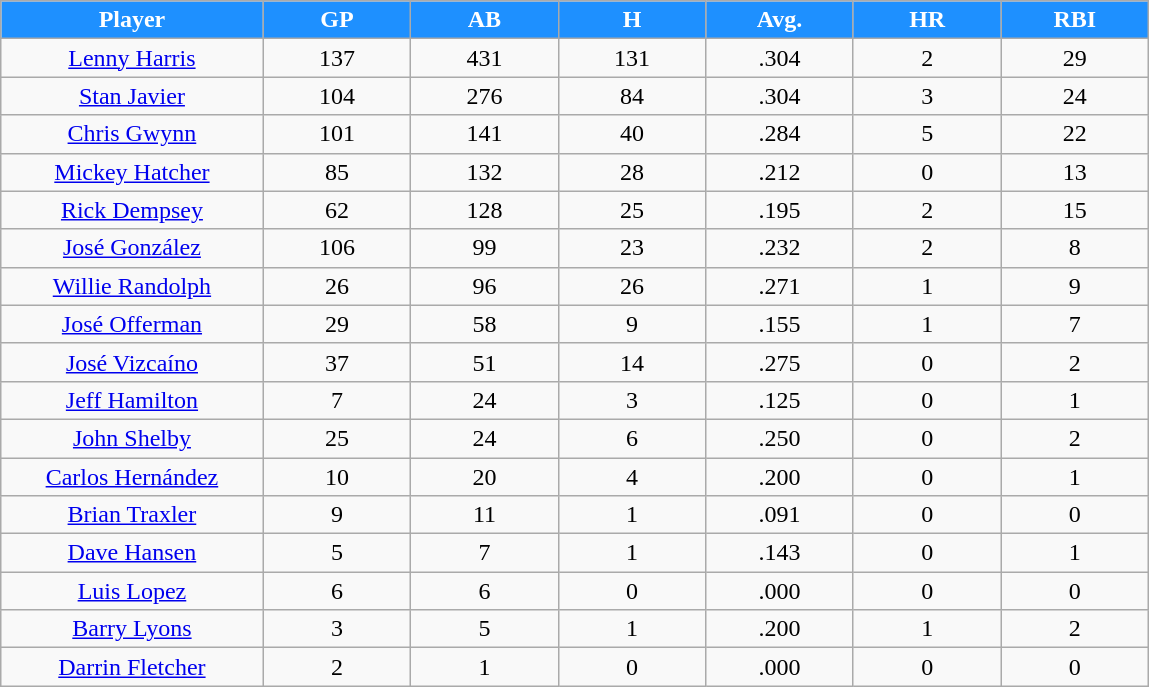<table class="wikitable sortable">
<tr>
<th style="background:#1E90FF;color:#ffffff;" width="16%">Player</th>
<th style="background:#1E90FF;color:#ffffff;" width="9%">GP</th>
<th style="background:#1E90FF;color:#ffffff;" width="9%">AB</th>
<th style="background:#1E90FF;color:#ffffff;" width="9%">H</th>
<th style="background:#1E90FF;color:#ffffff;" width="9%">Avg.</th>
<th style="background:#1E90FF;color:#ffffff;" width="9%">HR</th>
<th style="background:#1E90FF;color:#ffffff;" width="9%">RBI</th>
</tr>
<tr align="center">
<td><a href='#'>Lenny Harris</a></td>
<td>137</td>
<td>431</td>
<td>131</td>
<td>.304</td>
<td>2</td>
<td>29</td>
</tr>
<tr align="center">
<td><a href='#'>Stan Javier</a></td>
<td>104</td>
<td>276</td>
<td>84</td>
<td>.304</td>
<td>3</td>
<td>24</td>
</tr>
<tr align="center">
<td><a href='#'>Chris Gwynn</a></td>
<td>101</td>
<td>141</td>
<td>40</td>
<td>.284</td>
<td>5</td>
<td>22</td>
</tr>
<tr align="center">
<td><a href='#'>Mickey Hatcher</a></td>
<td>85</td>
<td>132</td>
<td>28</td>
<td>.212</td>
<td>0</td>
<td>13</td>
</tr>
<tr align="center">
<td><a href='#'>Rick Dempsey</a></td>
<td>62</td>
<td>128</td>
<td>25</td>
<td>.195</td>
<td>2</td>
<td>15</td>
</tr>
<tr align="center">
<td><a href='#'>José González</a></td>
<td>106</td>
<td>99</td>
<td>23</td>
<td>.232</td>
<td>2</td>
<td>8</td>
</tr>
<tr align="center">
<td><a href='#'>Willie Randolph</a></td>
<td>26</td>
<td>96</td>
<td>26</td>
<td>.271</td>
<td>1</td>
<td>9</td>
</tr>
<tr align="center">
<td><a href='#'>José Offerman</a></td>
<td>29</td>
<td>58</td>
<td>9</td>
<td>.155</td>
<td>1</td>
<td>7</td>
</tr>
<tr align="center">
<td><a href='#'>José Vizcaíno</a></td>
<td>37</td>
<td>51</td>
<td>14</td>
<td>.275</td>
<td>0</td>
<td>2</td>
</tr>
<tr align="center">
<td><a href='#'>Jeff Hamilton</a></td>
<td>7</td>
<td>24</td>
<td>3</td>
<td>.125</td>
<td>0</td>
<td>1</td>
</tr>
<tr align="center">
<td><a href='#'>John Shelby</a></td>
<td>25</td>
<td>24</td>
<td>6</td>
<td>.250</td>
<td>0</td>
<td>2</td>
</tr>
<tr align="center">
<td><a href='#'>Carlos Hernández</a></td>
<td>10</td>
<td>20</td>
<td>4</td>
<td>.200</td>
<td>0</td>
<td>1</td>
</tr>
<tr align="center">
<td><a href='#'>Brian Traxler</a></td>
<td>9</td>
<td>11</td>
<td>1</td>
<td>.091</td>
<td>0</td>
<td>0</td>
</tr>
<tr align="center">
<td><a href='#'>Dave Hansen</a></td>
<td>5</td>
<td>7</td>
<td>1</td>
<td>.143</td>
<td>0</td>
<td>1</td>
</tr>
<tr align="center">
<td><a href='#'>Luis Lopez</a></td>
<td>6</td>
<td>6</td>
<td>0</td>
<td>.000</td>
<td>0</td>
<td>0</td>
</tr>
<tr align="center">
<td><a href='#'>Barry Lyons</a></td>
<td>3</td>
<td>5</td>
<td>1</td>
<td>.200</td>
<td>1</td>
<td>2</td>
</tr>
<tr align="center">
<td><a href='#'>Darrin Fletcher</a></td>
<td>2</td>
<td>1</td>
<td>0</td>
<td>.000</td>
<td>0</td>
<td>0</td>
</tr>
</table>
